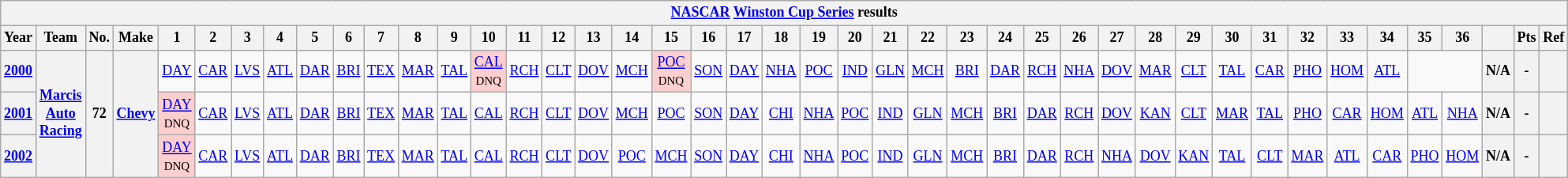<table class="wikitable" style="text-align:center; font-size:75%">
<tr>
<th colspan=45><a href='#'>NASCAR</a> <a href='#'>Winston Cup Series</a> results</th>
</tr>
<tr>
<th>Year</th>
<th>Team</th>
<th>No.</th>
<th>Make</th>
<th>1</th>
<th>2</th>
<th>3</th>
<th>4</th>
<th>5</th>
<th>6</th>
<th>7</th>
<th>8</th>
<th>9</th>
<th>10</th>
<th>11</th>
<th>12</th>
<th>13</th>
<th>14</th>
<th>15</th>
<th>16</th>
<th>17</th>
<th>18</th>
<th>19</th>
<th>20</th>
<th>21</th>
<th>22</th>
<th>23</th>
<th>24</th>
<th>25</th>
<th>26</th>
<th>27</th>
<th>28</th>
<th>29</th>
<th>30</th>
<th>31</th>
<th>32</th>
<th>33</th>
<th>34</th>
<th>35</th>
<th>36</th>
<th></th>
<th>Pts</th>
<th>Ref</th>
</tr>
<tr>
<th><a href='#'>2000</a></th>
<th rowspan=3><a href='#'>Marcis Auto Racing</a></th>
<th rowspan=3>72</th>
<th rowspan=3><a href='#'>Chevy</a></th>
<td><a href='#'>DAY</a></td>
<td><a href='#'>CAR</a></td>
<td><a href='#'>LVS</a></td>
<td><a href='#'>ATL</a></td>
<td><a href='#'>DAR</a></td>
<td><a href='#'>BRI</a></td>
<td><a href='#'>TEX</a></td>
<td><a href='#'>MAR</a></td>
<td><a href='#'>TAL</a></td>
<td style="background:#FFCFCF;"><a href='#'>CAL</a><br><small>DNQ</small></td>
<td><a href='#'>RCH</a></td>
<td><a href='#'>CLT</a></td>
<td><a href='#'>DOV</a></td>
<td><a href='#'>MCH</a></td>
<td style="background:#FFCFCF;"><a href='#'>POC</a><br><small>DNQ</small></td>
<td><a href='#'>SON</a></td>
<td><a href='#'>DAY</a></td>
<td><a href='#'>NHA</a></td>
<td><a href='#'>POC</a></td>
<td><a href='#'>IND</a></td>
<td><a href='#'>GLN</a></td>
<td><a href='#'>MCH</a></td>
<td><a href='#'>BRI</a></td>
<td><a href='#'>DAR</a></td>
<td><a href='#'>RCH</a></td>
<td><a href='#'>NHA</a></td>
<td><a href='#'>DOV</a></td>
<td><a href='#'>MAR</a></td>
<td><a href='#'>CLT</a></td>
<td><a href='#'>TAL</a></td>
<td><a href='#'>CAR</a></td>
<td><a href='#'>PHO</a></td>
<td><a href='#'>HOM</a></td>
<td><a href='#'>ATL</a></td>
<td colspan=2></td>
<th>N/A</th>
<th>-</th>
<th></th>
</tr>
<tr>
<th><a href='#'>2001</a></th>
<td style="background:#FFCFCF;"><a href='#'>DAY</a><br><small>DNQ</small></td>
<td><a href='#'>CAR</a></td>
<td><a href='#'>LVS</a></td>
<td><a href='#'>ATL</a></td>
<td><a href='#'>DAR</a></td>
<td><a href='#'>BRI</a></td>
<td><a href='#'>TEX</a></td>
<td><a href='#'>MAR</a></td>
<td><a href='#'>TAL</a></td>
<td><a href='#'>CAL</a></td>
<td><a href='#'>RCH</a></td>
<td><a href='#'>CLT</a></td>
<td><a href='#'>DOV</a></td>
<td><a href='#'>MCH</a></td>
<td><a href='#'>POC</a></td>
<td><a href='#'>SON</a></td>
<td><a href='#'>DAY</a></td>
<td><a href='#'>CHI</a></td>
<td><a href='#'>NHA</a></td>
<td><a href='#'>POC</a></td>
<td><a href='#'>IND</a></td>
<td><a href='#'>GLN</a></td>
<td><a href='#'>MCH</a></td>
<td><a href='#'>BRI</a></td>
<td><a href='#'>DAR</a></td>
<td><a href='#'>RCH</a></td>
<td><a href='#'>DOV</a></td>
<td><a href='#'>KAN</a></td>
<td><a href='#'>CLT</a></td>
<td><a href='#'>MAR</a></td>
<td><a href='#'>TAL</a></td>
<td><a href='#'>PHO</a></td>
<td><a href='#'>CAR</a></td>
<td><a href='#'>HOM</a></td>
<td><a href='#'>ATL</a></td>
<td><a href='#'>NHA</a></td>
<th>N/A</th>
<th>-</th>
<th></th>
</tr>
<tr>
<th><a href='#'>2002</a></th>
<td style="background:#FFCFCF;"><a href='#'>DAY</a><br><small>DNQ</small></td>
<td><a href='#'>CAR</a></td>
<td><a href='#'>LVS</a></td>
<td><a href='#'>ATL</a></td>
<td><a href='#'>DAR</a></td>
<td><a href='#'>BRI</a></td>
<td><a href='#'>TEX</a></td>
<td><a href='#'>MAR</a></td>
<td><a href='#'>TAL</a></td>
<td><a href='#'>CAL</a></td>
<td><a href='#'>RCH</a></td>
<td><a href='#'>CLT</a></td>
<td><a href='#'>DOV</a></td>
<td><a href='#'>POC</a></td>
<td><a href='#'>MCH</a></td>
<td><a href='#'>SON</a></td>
<td><a href='#'>DAY</a></td>
<td><a href='#'>CHI</a></td>
<td><a href='#'>NHA</a></td>
<td><a href='#'>POC</a></td>
<td><a href='#'>IND</a></td>
<td><a href='#'>GLN</a></td>
<td><a href='#'>MCH</a></td>
<td><a href='#'>BRI</a></td>
<td><a href='#'>DAR</a></td>
<td><a href='#'>RCH</a></td>
<td><a href='#'>NHA</a></td>
<td><a href='#'>DOV</a></td>
<td><a href='#'>KAN</a></td>
<td><a href='#'>TAL</a></td>
<td><a href='#'>CLT</a></td>
<td><a href='#'>MAR</a></td>
<td><a href='#'>ATL</a></td>
<td><a href='#'>CAR</a></td>
<td><a href='#'>PHO</a></td>
<td><a href='#'>HOM</a></td>
<th>N/A</th>
<th>-</th>
<th></th>
</tr>
</table>
